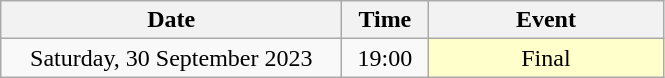<table class = "wikitable" style="text-align:center;">
<tr>
<th width=220>Date</th>
<th width=50>Time</th>
<th width=150>Event</th>
</tr>
<tr>
<td>Saturday, 30 September 2023</td>
<td>19:00</td>
<td bgcolor=ffffcc>Final</td>
</tr>
</table>
